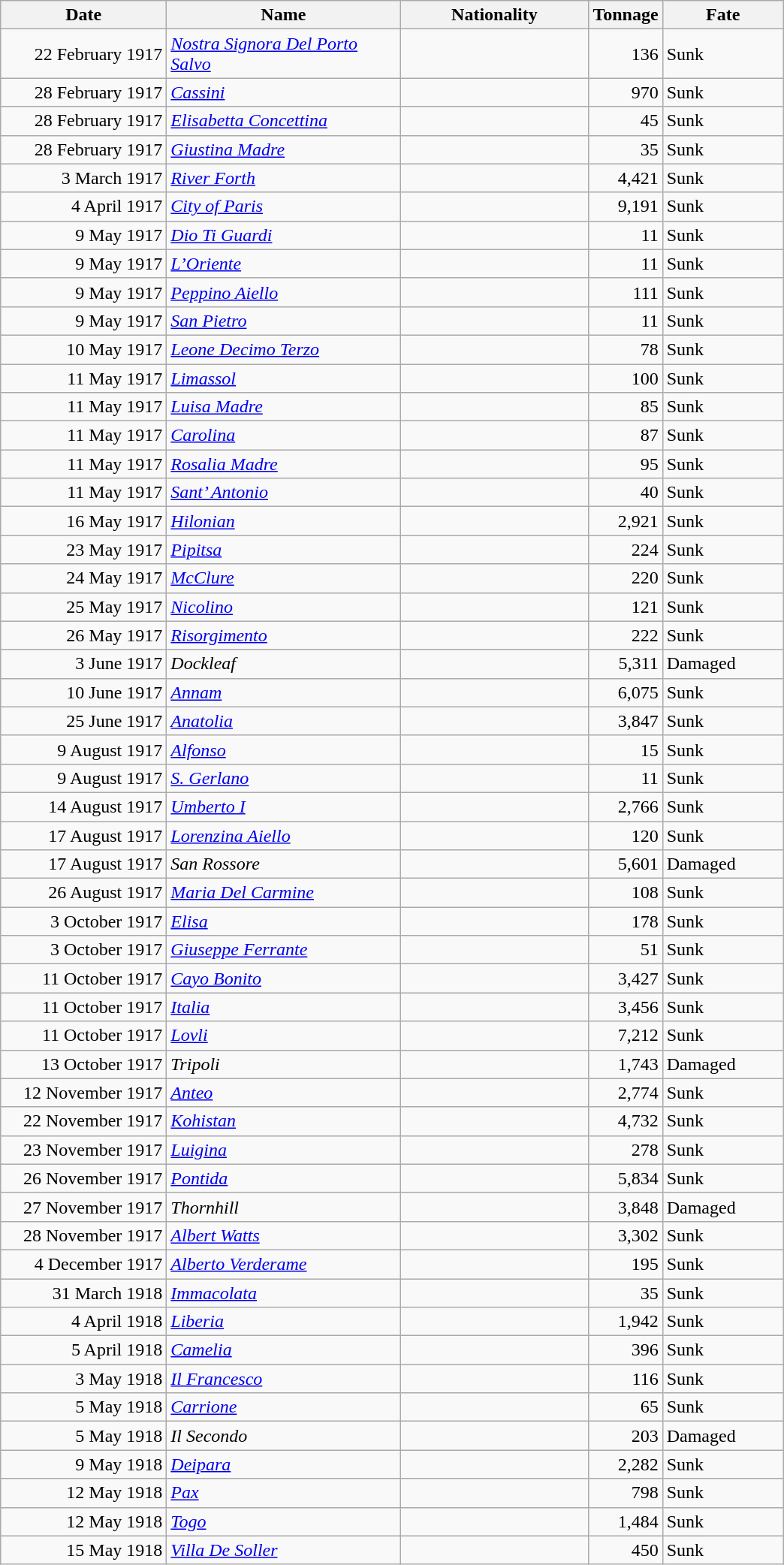<table class="wikitable sortable">
<tr>
<th width="140px">Date</th>
<th width="200px">Name</th>
<th width="160px">Nationality</th>
<th width="25px">Tonnage</th>
<th width="100px">Fate</th>
</tr>
<tr>
<td align="right">22 February 1917</td>
<td align="left"><a href='#'><em>Nostra Signora Del Porto Salvo</em></a></td>
<td align="left"></td>
<td align="right">136</td>
<td align="left">Sunk</td>
</tr>
<tr>
<td align="right">28 February 1917</td>
<td align="left"><a href='#'><em>Cassini</em></a></td>
<td align="left"></td>
<td align="right">970</td>
<td align="left">Sunk</td>
</tr>
<tr>
<td align="right">28 February 1917</td>
<td align="left"><a href='#'><em>Elisabetta Concettina</em></a></td>
<td align="left"></td>
<td align="right">45</td>
<td align="left">Sunk</td>
</tr>
<tr>
<td align="right">28 February 1917</td>
<td align="left"><a href='#'><em>Giustina Madre</em></a></td>
<td align="left"></td>
<td align="right">35</td>
<td align="left">Sunk</td>
</tr>
<tr>
<td align="right">3 March 1917</td>
<td align="left"><a href='#'><em>River Forth</em></a></td>
<td align="left"></td>
<td align="right">4,421</td>
<td align="left">Sunk</td>
</tr>
<tr>
<td align="right">4 April 1917</td>
<td align="left"><a href='#'><em>City of Paris</em></a></td>
<td align="left"></td>
<td align="right">9,191</td>
<td align="left">Sunk</td>
</tr>
<tr>
<td align="right">9 May 1917</td>
<td align="left"><a href='#'><em>Dio Ti Guardi</em></a></td>
<td align="left"></td>
<td align="right">11</td>
<td align="left">Sunk</td>
</tr>
<tr>
<td align="right">9 May 1917</td>
<td align="left"><a href='#'><em>L’Oriente</em></a></td>
<td align="left"></td>
<td align="right">11</td>
<td align="left">Sunk</td>
</tr>
<tr>
<td align="right">9 May 1917</td>
<td align="left"><a href='#'><em>Peppino Aiello</em></a></td>
<td align="left"></td>
<td align="right">111</td>
<td align="left">Sunk</td>
</tr>
<tr>
<td align="right">9 May 1917</td>
<td align="left"><a href='#'><em>San Pietro</em></a></td>
<td align="left"></td>
<td align="right">11</td>
<td align="left">Sunk</td>
</tr>
<tr>
<td align="right">10 May 1917</td>
<td align="left"><a href='#'><em>Leone Decimo Terzo</em></a></td>
<td align="left"></td>
<td align="right">78</td>
<td align="left">Sunk</td>
</tr>
<tr>
<td align="right">11 May 1917</td>
<td align="left"><a href='#'><em>Limassol</em></a></td>
<td align="left"></td>
<td align="right">100</td>
<td align="left">Sunk</td>
</tr>
<tr>
<td align="right">11 May 1917</td>
<td align="left"><a href='#'><em>Luisa Madre</em></a></td>
<td align="left"></td>
<td align="right">85</td>
<td align="left">Sunk</td>
</tr>
<tr>
<td align="right">11 May 1917</td>
<td align="left"><a href='#'><em>Carolina</em></a></td>
<td align="left"></td>
<td align="right">87</td>
<td align="left">Sunk</td>
</tr>
<tr>
<td align="right">11 May 1917</td>
<td align="left"><a href='#'><em>Rosalia Madre</em></a></td>
<td align="left"></td>
<td align="right">95</td>
<td align="left">Sunk</td>
</tr>
<tr>
<td align="right">11 May 1917</td>
<td align="left"><a href='#'><em>Sant’ Antonio</em></a></td>
<td align="left"></td>
<td align="right">40</td>
<td align="left">Sunk</td>
</tr>
<tr>
<td align="right">16 May 1917</td>
<td align="left"><a href='#'><em>Hilonian</em></a></td>
<td align="left"></td>
<td align="right">2,921</td>
<td align="left">Sunk</td>
</tr>
<tr>
<td align="right">23 May 1917</td>
<td align="left"><a href='#'><em>Pipitsa</em></a></td>
<td align="left"></td>
<td align="right">224</td>
<td align="left">Sunk</td>
</tr>
<tr>
<td align="right">24 May 1917</td>
<td align="left"><a href='#'><em>McClure</em></a></td>
<td align="left"></td>
<td align="right">220</td>
<td align="left">Sunk</td>
</tr>
<tr>
<td align="right">25 May 1917</td>
<td align="left"><a href='#'><em>Nicolino</em></a></td>
<td align="left"></td>
<td align="right">121</td>
<td align="left">Sunk</td>
</tr>
<tr>
<td align="right">26 May 1917</td>
<td align="left"><a href='#'><em>Risorgimento</em></a></td>
<td align="left"></td>
<td align="right">222</td>
<td align="left">Sunk</td>
</tr>
<tr>
<td align="right">3 June 1917</td>
<td align="left"><em>Dockleaf</em></td>
<td align="left"></td>
<td align="right">5,311</td>
<td align="left">Damaged</td>
</tr>
<tr>
<td align="right">10 June 1917</td>
<td align="left"><a href='#'><em>Annam</em></a></td>
<td align="left"></td>
<td align="right">6,075</td>
<td align="left">Sunk</td>
</tr>
<tr>
<td align="right">25 June 1917</td>
<td align="left"><a href='#'><em>Anatolia</em></a></td>
<td align="left"></td>
<td align="right">3,847</td>
<td align="left">Sunk</td>
</tr>
<tr>
<td align="right">9 August 1917</td>
<td align="left"><a href='#'><em>Alfonso</em></a></td>
<td align="left"></td>
<td align="right">15</td>
<td align="left">Sunk</td>
</tr>
<tr>
<td align="right">9 August 1917</td>
<td align="left"><a href='#'><em>S. Gerlano</em></a></td>
<td align="left"></td>
<td align="right">11</td>
<td align="left">Sunk</td>
</tr>
<tr>
<td align="right">14 August 1917</td>
<td align="left"><a href='#'><em>Umberto I</em></a></td>
<td align="left"></td>
<td align="right">2,766</td>
<td align="left">Sunk</td>
</tr>
<tr>
<td align="right">17 August 1917</td>
<td align="left"><a href='#'><em>Lorenzina Aiello</em></a></td>
<td align="left"></td>
<td align="right">120</td>
<td align="left">Sunk</td>
</tr>
<tr>
<td align="right">17 August 1917</td>
<td align="left"><em>San Rossore</em></td>
<td align="left"></td>
<td align="right">5,601</td>
<td align="left">Damaged</td>
</tr>
<tr>
<td align="right">26 August 1917</td>
<td align="left"><a href='#'><em>Maria Del Carmine</em></a></td>
<td align="left"></td>
<td align="right">108</td>
<td align="left">Sunk</td>
</tr>
<tr>
<td align="right">3 October 1917</td>
<td align="left"><a href='#'><em>Elisa</em></a></td>
<td align="left"></td>
<td align="right">178</td>
<td align="left">Sunk</td>
</tr>
<tr>
<td align="right">3 October 1917</td>
<td align="left"><a href='#'><em>Giuseppe Ferrante</em></a></td>
<td align="left"></td>
<td align="right">51</td>
<td align="left">Sunk</td>
</tr>
<tr>
<td align="right">11 October 1917</td>
<td align="left"><a href='#'><em>Cayo Bonito</em></a></td>
<td align="left"></td>
<td align="right">3,427</td>
<td align="left">Sunk</td>
</tr>
<tr>
<td align="right">11 October 1917</td>
<td align="left"><a href='#'><em>Italia</em></a></td>
<td align="left"></td>
<td align="right">3,456</td>
<td align="left">Sunk</td>
</tr>
<tr>
<td align="right">11 October 1917</td>
<td align="left"><a href='#'><em>Lovli</em></a></td>
<td align="left"></td>
<td align="right">7,212</td>
<td align="left">Sunk</td>
</tr>
<tr>
<td align="right">13 October 1917</td>
<td align="left"><em>Tripoli</em></td>
<td align="left"></td>
<td align="right">1,743</td>
<td align="left">Damaged</td>
</tr>
<tr>
<td align="right">12 November 1917</td>
<td align="left"><a href='#'><em>Anteo</em></a></td>
<td align="left"></td>
<td align="right">2,774</td>
<td align="left">Sunk</td>
</tr>
<tr>
<td align="right">22 November 1917</td>
<td align="left"><a href='#'><em>Kohistan</em></a></td>
<td align="left"></td>
<td align="right">4,732</td>
<td align="left">Sunk</td>
</tr>
<tr>
<td align="right">23 November 1917</td>
<td align="left"><a href='#'><em>Luigina</em></a></td>
<td align="left"></td>
<td align="right">278</td>
<td align="left">Sunk</td>
</tr>
<tr>
<td align="right">26 November 1917</td>
<td align="left"><a href='#'><em>Pontida</em></a></td>
<td align="left"></td>
<td align="right">5,834</td>
<td align="left">Sunk</td>
</tr>
<tr>
<td align="right">27 November 1917</td>
<td align="left"><em>Thornhill</em></td>
<td align="left"></td>
<td align="right">3,848</td>
<td align="left">Damaged</td>
</tr>
<tr>
<td align="right">28 November 1917</td>
<td align="left"><a href='#'><em>Albert Watts</em></a></td>
<td align="left"></td>
<td align="right">3,302</td>
<td align="left">Sunk</td>
</tr>
<tr>
<td align="right">4 December 1917</td>
<td align="left"><a href='#'><em>Alberto Verderame</em></a></td>
<td align="left"></td>
<td align="right">195</td>
<td align="left">Sunk</td>
</tr>
<tr>
<td align="right">31 March 1918</td>
<td align="left"><a href='#'><em>Immacolata</em></a></td>
<td align="left"></td>
<td align="right">35</td>
<td align="left">Sunk</td>
</tr>
<tr>
<td align="right">4 April 1918</td>
<td align="left"><a href='#'><em>Liberia</em></a></td>
<td align="left"></td>
<td align="right">1,942</td>
<td align="left">Sunk</td>
</tr>
<tr>
<td align="right">5 April 1918</td>
<td align="left"><a href='#'><em>Camelia</em></a></td>
<td align="left"></td>
<td align="right">396</td>
<td align="left">Sunk</td>
</tr>
<tr>
<td align="right">3 May 1918</td>
<td align="left"><a href='#'><em>Il Francesco</em></a></td>
<td align="left"></td>
<td align="right">116</td>
<td align="left">Sunk</td>
</tr>
<tr>
<td align="right">5 May 1918</td>
<td align="left"><a href='#'><em>Carrione</em></a></td>
<td align="left"></td>
<td align="right">65</td>
<td align="left">Sunk</td>
</tr>
<tr>
<td align="right">5 May 1918</td>
<td align="left"><em>Il Secondo</em></td>
<td align="left"></td>
<td align="right">203</td>
<td align="left">Damaged</td>
</tr>
<tr>
<td align="right">9 May 1918</td>
<td align="left"><a href='#'><em>Deipara</em></a></td>
<td align="left"></td>
<td align="right">2,282</td>
<td align="left">Sunk</td>
</tr>
<tr>
<td align="right">12 May 1918</td>
<td align="left"><a href='#'><em>Pax</em></a></td>
<td align="left"></td>
<td align="right">798</td>
<td align="left">Sunk</td>
</tr>
<tr>
<td align="right">12 May 1918</td>
<td align="left"><a href='#'><em>Togo</em></a></td>
<td align="left"></td>
<td align="right">1,484</td>
<td align="left">Sunk</td>
</tr>
<tr>
<td align="right">15 May 1918</td>
<td align="left"><a href='#'><em>Villa De Soller</em></a></td>
<td align="left"></td>
<td align="right">450</td>
<td align="left">Sunk</td>
</tr>
</table>
